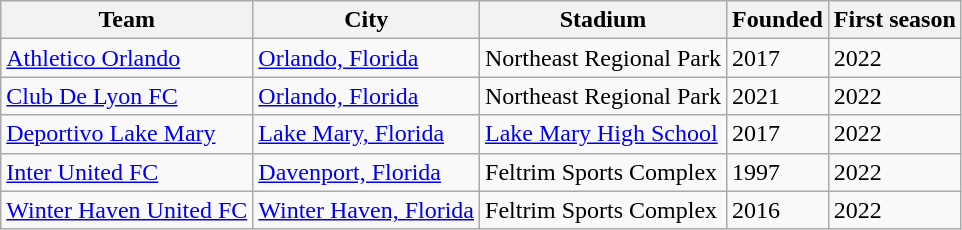<table class="wikitable sortable">
<tr>
<th scope="col">Team</th>
<th scope="col">City</th>
<th scope="col">Stadium</th>
<th scope="col">Founded</th>
<th scope="col">First season</th>
</tr>
<tr>
<td><a href='#'>Athletico Orlando</a></td>
<td><a href='#'>Orlando, Florida</a></td>
<td>Northeast Regional Park</td>
<td>2017</td>
<td>2022</td>
</tr>
<tr>
<td><a href='#'>Club De Lyon FC</a></td>
<td><a href='#'>Orlando, Florida</a></td>
<td>Northeast Regional Park</td>
<td>2021</td>
<td>2022</td>
</tr>
<tr>
<td><a href='#'>Deportivo Lake Mary</a></td>
<td><a href='#'>Lake Mary, Florida</a></td>
<td><a href='#'>Lake Mary High School</a></td>
<td>2017</td>
<td>2022</td>
</tr>
<tr>
<td><a href='#'>Inter United FC</a></td>
<td><a href='#'>Davenport, Florida</a></td>
<td>Feltrim Sports Complex</td>
<td>1997</td>
<td>2022</td>
</tr>
<tr>
<td><a href='#'>Winter Haven United FC</a></td>
<td><a href='#'>Winter Haven, Florida</a></td>
<td>Feltrim Sports Complex</td>
<td>2016</td>
<td>2022</td>
</tr>
</table>
